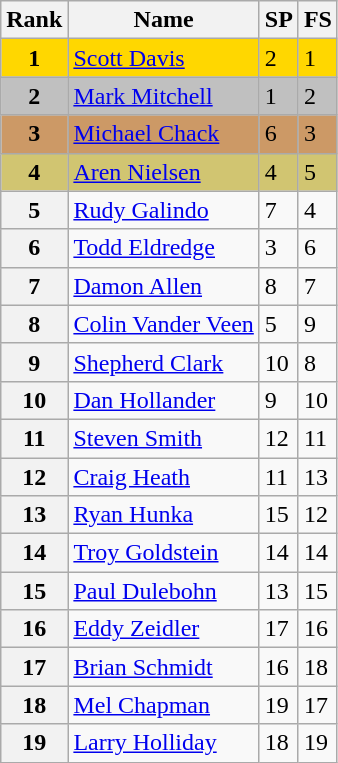<table class="wikitable">
<tr>
<th>Rank</th>
<th>Name</th>
<th>SP</th>
<th>FS</th>
</tr>
<tr bgcolor="gold">
<td align="center"><strong>1</strong></td>
<td><a href='#'>Scott Davis</a></td>
<td>2</td>
<td>1</td>
</tr>
<tr bgcolor="silver">
<td align="center"><strong>2</strong></td>
<td><a href='#'>Mark Mitchell</a></td>
<td>1</td>
<td>2</td>
</tr>
<tr bgcolor="cc9966">
<td align="center"><strong>3</strong></td>
<td><a href='#'>Michael Chack</a></td>
<td>6</td>
<td>3</td>
</tr>
<tr bgcolor="#d1c571">
<td align="center"><strong>4</strong></td>
<td><a href='#'>Aren Nielsen</a></td>
<td>4</td>
<td>5</td>
</tr>
<tr>
<th>5</th>
<td><a href='#'>Rudy Galindo</a></td>
<td>7</td>
<td>4</td>
</tr>
<tr>
<th>6</th>
<td><a href='#'>Todd Eldredge</a></td>
<td>3</td>
<td>6</td>
</tr>
<tr>
<th>7</th>
<td><a href='#'>Damon Allen</a></td>
<td>8</td>
<td>7</td>
</tr>
<tr>
<th>8</th>
<td><a href='#'>Colin Vander Veen</a></td>
<td>5</td>
<td>9</td>
</tr>
<tr>
<th>9</th>
<td><a href='#'>Shepherd Clark</a></td>
<td>10</td>
<td>8</td>
</tr>
<tr>
<th>10</th>
<td><a href='#'>Dan Hollander</a></td>
<td>9</td>
<td>10</td>
</tr>
<tr>
<th>11</th>
<td><a href='#'>Steven Smith</a></td>
<td>12</td>
<td>11</td>
</tr>
<tr>
<th>12</th>
<td><a href='#'>Craig Heath</a></td>
<td>11</td>
<td>13</td>
</tr>
<tr>
<th>13</th>
<td><a href='#'>Ryan Hunka</a></td>
<td>15</td>
<td>12</td>
</tr>
<tr>
<th>14</th>
<td><a href='#'>Troy Goldstein</a></td>
<td>14</td>
<td>14</td>
</tr>
<tr>
<th>15</th>
<td><a href='#'>Paul Dulebohn</a></td>
<td>13</td>
<td>15</td>
</tr>
<tr>
<th>16</th>
<td><a href='#'>Eddy Zeidler</a></td>
<td>17</td>
<td>16</td>
</tr>
<tr>
<th>17</th>
<td><a href='#'>Brian Schmidt</a></td>
<td>16</td>
<td>18</td>
</tr>
<tr>
<th>18</th>
<td><a href='#'>Mel Chapman</a></td>
<td>19</td>
<td>17</td>
</tr>
<tr>
<th>19</th>
<td><a href='#'>Larry Holliday</a></td>
<td>18</td>
<td>19</td>
</tr>
</table>
